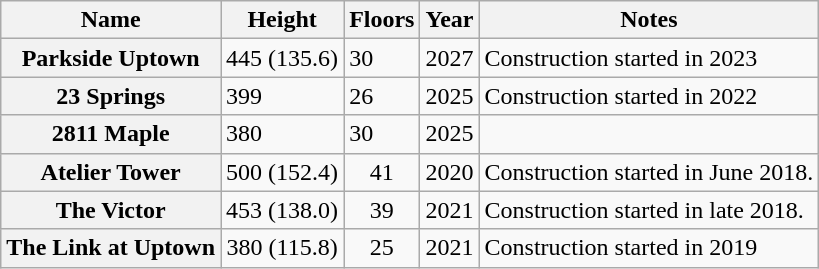<table class="wikitable sortable plainrowheaders">
<tr>
<th scope="col">Name</th>
<th scope="col">Height<br></th>
<th scope="col">Floors</th>
<th scope="col">Year</th>
<th scope="col" class="unsortable">Notes</th>
</tr>
<tr>
<th><strong>Parkside Uptown</strong></th>
<td>445        (135.6)</td>
<td>30</td>
<td>2027</td>
<td>Construction started in 2023</td>
</tr>
<tr>
<th>23 Springs</th>
<td>399</td>
<td>26</td>
<td>2025</td>
<td>Construction started in 2022</td>
</tr>
<tr>
<th><strong>2811 Maple</strong></th>
<td>380</td>
<td>30</td>
<td>2025</td>
<td></td>
</tr>
<tr>
<th scope="row">Atelier Tower</th>
<td align="center">500 (152.4)</td>
<td align="center">41</td>
<td align="center">2020</td>
<td>Construction started in June 2018.</td>
</tr>
<tr>
<th scope="row">The Victor</th>
<td align="center">453 (138.0)</td>
<td align="center">39</td>
<td align="center">2021</td>
<td>Construction started in late 2018.</td>
</tr>
<tr>
<th scope="row">The Link at Uptown</th>
<td align="center">380 (115.8)</td>
<td align="center">25</td>
<td align="center">2021</td>
<td>Construction started in 2019</td>
</tr>
</table>
